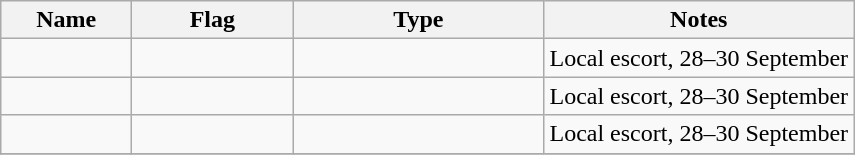<table class="wikitable sortable">
<tr>
<th scope="col" width="80px">Name</th>
<th scope="col" width="100px">Flag</th>
<th scope="col" width="160px">Type</th>
<th>Notes</th>
</tr>
<tr>
<td></td>
<td></td>
<td></td>
<td>Local escort, 28–30 September</td>
</tr>
<tr>
<td></td>
<td></td>
<td></td>
<td>Local escort, 28–30 September</td>
</tr>
<tr>
<td></td>
<td></td>
<td></td>
<td>Local escort, 28–30 September</td>
</tr>
<tr>
</tr>
</table>
